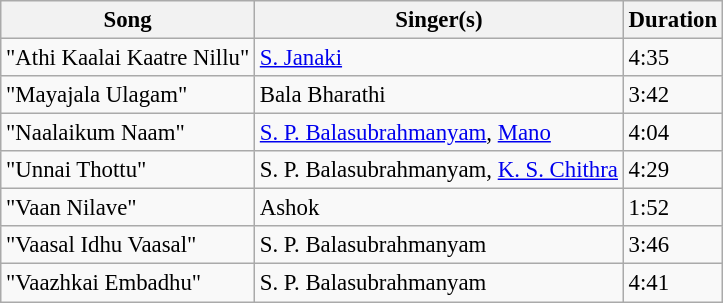<table class="wikitable" style="font-size:95%;">
<tr>
<th>Song</th>
<th>Singer(s)</th>
<th>Duration</th>
</tr>
<tr>
<td>"Athi Kaalai Kaatre Nillu"</td>
<td><a href='#'>S. Janaki</a></td>
<td>4:35</td>
</tr>
<tr>
<td>"Mayajala Ulagam"</td>
<td>Bala Bharathi</td>
<td>3:42</td>
</tr>
<tr>
<td>"Naalaikum Naam"</td>
<td><a href='#'>S. P. Balasubrahmanyam</a>, <a href='#'>Mano</a></td>
<td>4:04</td>
</tr>
<tr>
<td>"Unnai Thottu"</td>
<td>S. P. Balasubrahmanyam, <a href='#'>K. S. Chithra</a></td>
<td>4:29</td>
</tr>
<tr>
<td>"Vaan Nilave"</td>
<td>Ashok</td>
<td>1:52</td>
</tr>
<tr>
<td>"Vaasal Idhu Vaasal"</td>
<td>S. P. Balasubrahmanyam</td>
<td>3:46</td>
</tr>
<tr>
<td>"Vaazhkai Embadhu"</td>
<td>S. P. Balasubrahmanyam</td>
<td>4:41</td>
</tr>
</table>
